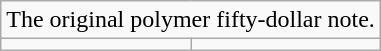<table class=wikitable>
<tr>
<td colspan=2>The original polymer fifty-dollar note.</td>
</tr>
<tr>
<td></td>
<td></td>
</tr>
</table>
